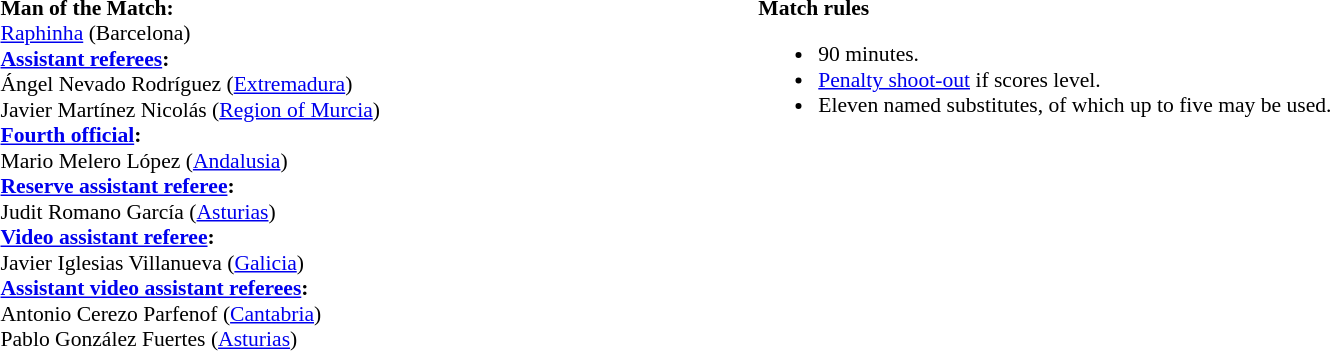<table style="width:100%; font-size:90%;">
<tr>
<td style="width:40%; vertical-align:top;"><br><strong>Man of the Match:</strong>
<br><a href='#'>Raphinha</a> (Barcelona)<br><strong><a href='#'>Assistant referees</a>:</strong>
<br>Ángel Nevado Rodríguez (<a href='#'>Extremadura</a>)
<br>Javier Martínez Nicolás (<a href='#'>Region of Murcia</a>)
<br><strong><a href='#'>Fourth official</a>:</strong>
<br>Mario Melero López (<a href='#'>Andalusia</a>)
<br><strong><a href='#'>Reserve assistant referee</a>:</strong>
<br>Judit Romano García (<a href='#'>Asturias</a>)
<br><strong><a href='#'>Video assistant referee</a>:</strong>
<br>Javier Iglesias Villanueva (<a href='#'>Galicia</a>)
<br><strong><a href='#'>Assistant video assistant referees</a>:</strong>
<br>Antonio Cerezo Parfenof (<a href='#'>Cantabria</a>)
<br>Pablo González Fuertes (<a href='#'>Asturias</a>)</td>
<td style="width:60%; vertical-align:top;"><br><strong>Match rules</strong><ul><li>90 minutes.</li><li><a href='#'>Penalty shoot-out</a> if scores level.</li><li>Eleven named substitutes, of which up to five may be used.</li></ul></td>
</tr>
</table>
